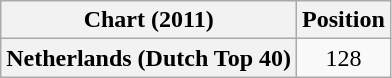<table class="wikitable plainrowheaders" style="text-align:center;">
<tr>
<th>Chart (2011)</th>
<th>Position</th>
</tr>
<tr>
<th scope="row">Netherlands (Dutch Top 40)</th>
<td style="text-align:center;">128</td>
</tr>
</table>
